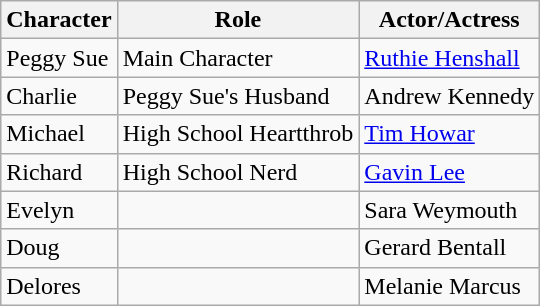<table class="wikitable">
<tr>
<th>Character</th>
<th>Role</th>
<th>Actor/Actress</th>
</tr>
<tr>
<td>Peggy Sue</td>
<td>Main Character</td>
<td><a href='#'>Ruthie Henshall</a></td>
</tr>
<tr>
<td>Charlie</td>
<td>Peggy Sue's Husband</td>
<td>Andrew Kennedy</td>
</tr>
<tr>
<td>Michael</td>
<td>High School Heartthrob</td>
<td><a href='#'>Tim Howar</a></td>
</tr>
<tr>
<td>Richard</td>
<td>High School Nerd</td>
<td><a href='#'>Gavin Lee</a></td>
</tr>
<tr>
<td>Evelyn</td>
<td></td>
<td>Sara Weymouth</td>
</tr>
<tr>
<td>Doug</td>
<td></td>
<td>Gerard Bentall</td>
</tr>
<tr>
<td>Delores</td>
<td></td>
<td>Melanie Marcus</td>
</tr>
</table>
